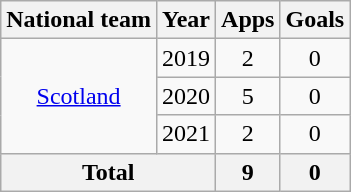<table class=wikitable style=text-align:center>
<tr>
<th>National team</th>
<th>Year</th>
<th>Apps</th>
<th>Goals</th>
</tr>
<tr>
<td rowspan=3><a href='#'>Scotland</a></td>
<td>2019</td>
<td>2</td>
<td>0</td>
</tr>
<tr>
<td>2020</td>
<td>5</td>
<td>0</td>
</tr>
<tr>
<td>2021</td>
<td>2</td>
<td>0</td>
</tr>
<tr>
<th colspan=2>Total</th>
<th>9</th>
<th>0</th>
</tr>
</table>
